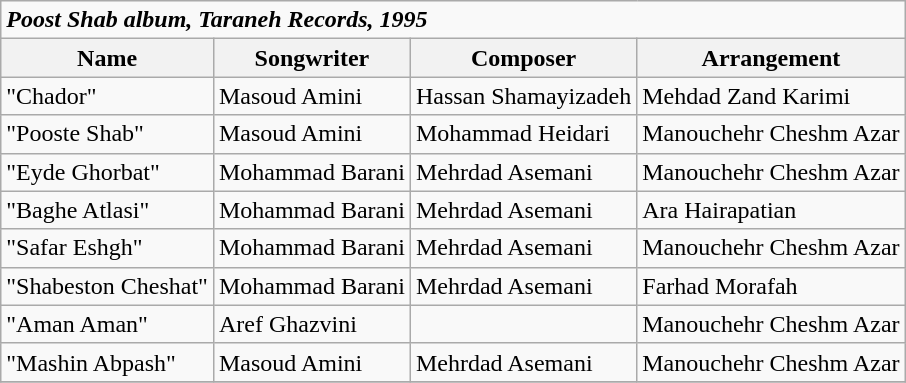<table class="wikitable">
<tr>
<td colspan="4"><span><strong><em>Poost Shab album, Taraneh Records, 1995</em></strong></span></td>
</tr>
<tr>
<th>Name</th>
<th>Songwriter</th>
<th>Composer</th>
<th>Arrangement</th>
</tr>
<tr>
<td>"Chador"</td>
<td>Masoud Amini</td>
<td>Hassan Shamayizadeh</td>
<td>Mehdad Zand Karimi</td>
</tr>
<tr>
<td>"Pooste Shab"</td>
<td>Masoud Amini</td>
<td>Mohammad Heidari</td>
<td>Manouchehr Cheshm Azar</td>
</tr>
<tr>
<td>"Eyde Ghorbat"</td>
<td>Mohammad Barani</td>
<td>Mehrdad Asemani</td>
<td>Manouchehr Cheshm Azar</td>
</tr>
<tr>
<td>"Baghe Atlasi"</td>
<td>Mohammad Barani</td>
<td>Mehrdad Asemani</td>
<td>Ara Hairapatian</td>
</tr>
<tr>
<td>"Safar Eshgh"</td>
<td>Mohammad Barani</td>
<td>Mehrdad Asemani</td>
<td>Manouchehr Cheshm Azar</td>
</tr>
<tr>
<td>"Shabeston Cheshat"</td>
<td>Mohammad Barani</td>
<td>Mehrdad Asemani</td>
<td>Farhad Morafah</td>
</tr>
<tr>
<td>"Aman Aman"</td>
<td>Aref Ghazvini</td>
<td></td>
<td>Manouchehr Cheshm Azar</td>
</tr>
<tr>
<td>"Mashin Abpash"</td>
<td>Masoud Amini</td>
<td>Mehrdad Asemani</td>
<td>Manouchehr Cheshm Azar</td>
</tr>
<tr>
</tr>
</table>
